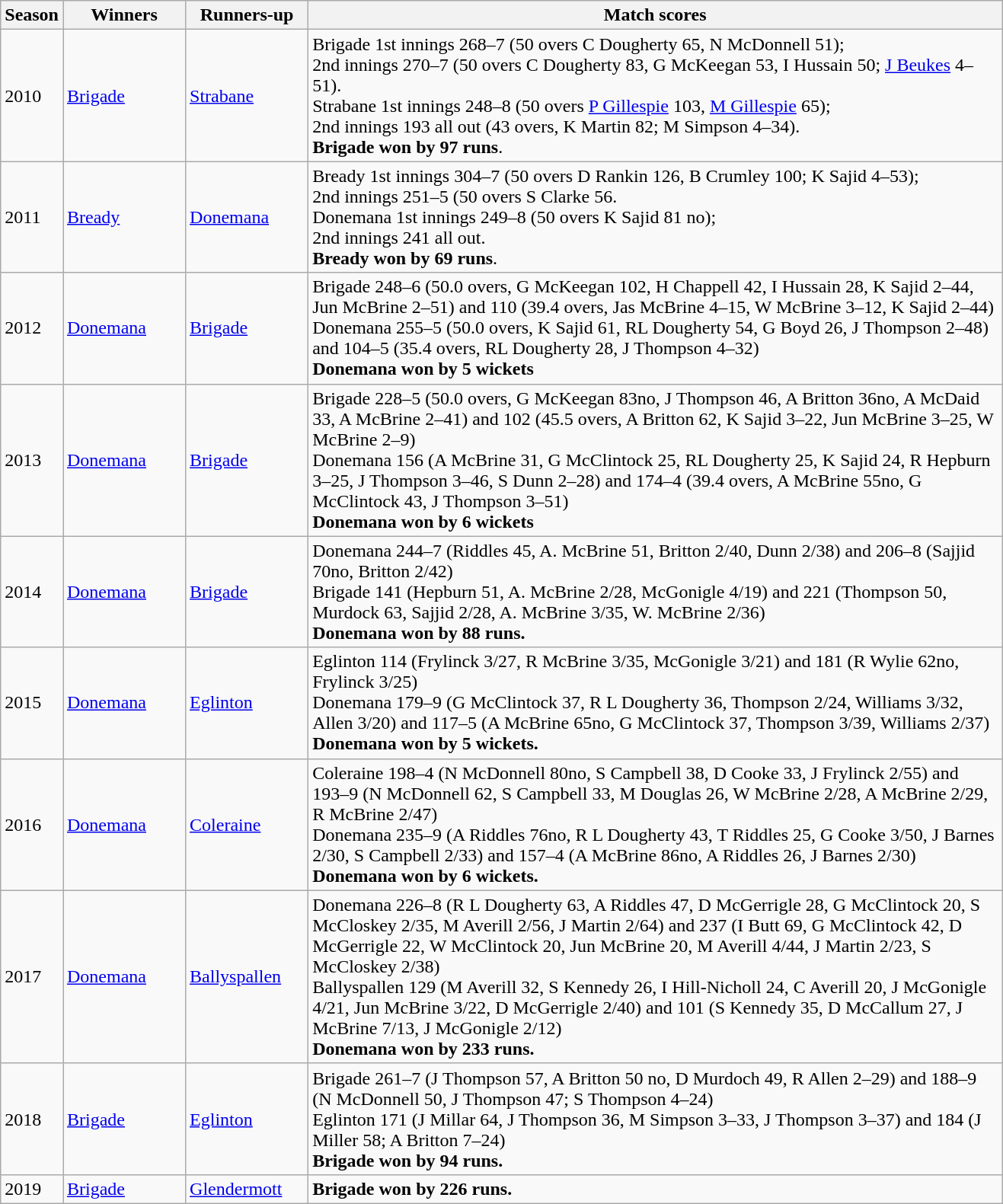<table class="wikitable">
<tr>
<th>Season</th>
<th width="100">Winners</th>
<th width="100">Runners-up</th>
<th width="600">Match scores</th>
</tr>
<tr>
<td>2010</td>
<td><a href='#'>Brigade</a></td>
<td><a href='#'>Strabane</a></td>
<td>Brigade 1st innings 268–7 (50 overs C Dougherty 65, N McDonnell 51);<br>2nd innings 270–7 (50 overs C Dougherty 83, G McKeegan 53, I Hussain 50; <a href='#'>J Beukes</a> 4–51).<br>Strabane 1st innings 248–8 (50 overs <a href='#'>P Gillespie</a> 103, <a href='#'>M Gillespie</a> 65);<br>2nd innings 193 all out (43 overs, K Martin 82; M Simpson 4–34).<br><strong>Brigade won by 97 runs</strong>.</td>
</tr>
<tr>
<td>2011</td>
<td><a href='#'>Bready</a></td>
<td><a href='#'>Donemana</a></td>
<td>Bready 1st innings 304–7 (50 overs D Rankin 126, B Crumley 100; K Sajid 4–53);<br>2nd innings 251–5 (50 overs S Clarke 56.<br>Donemana 1st innings 249–8 (50 overs K Sajid 81 no);<br>2nd innings 241 all out.<br><strong>Bready won by 69 runs</strong>.</td>
</tr>
<tr>
<td>2012</td>
<td><a href='#'>Donemana</a></td>
<td><a href='#'>Brigade</a></td>
<td>Brigade 248–6 (50.0 overs, G McKeegan 102, H Chappell 42, I Hussain 28, K Sajid 2–44, Jun McBrine 2–51) and 110 (39.4 overs, Jas McBrine 4–15, W McBrine 3–12, K Sajid 2–44)<br>Donemana 255–5 (50.0 overs, K Sajid 61, RL Dougherty 54, G Boyd 26, J Thompson 2–48) and 104–5 (35.4 overs, RL Dougherty 28, J Thompson 4–32)<br><strong>Donemana won by 5 wickets</strong><br></td>
</tr>
<tr>
<td>2013</td>
<td><a href='#'>Donemana</a></td>
<td><a href='#'>Brigade</a></td>
<td>Brigade 228–5 (50.0 overs, G McKeegan 83no, J Thompson 46, A Britton 36no, A McDaid 33, A McBrine 2–41) and 102 (45.5 overs, A Britton 62, K Sajid 3–22, Jun McBrine 3–25, W McBrine 2–9)<br>Donemana 156 (A McBrine 31, G McClintock 25, RL Dougherty 25, K Sajid 24, R Hepburn 3–25, J Thompson 3–46, S Dunn 2–28) and 174–4 (39.4 overs, A McBrine 55no, G McClintock 43, J Thompson 3–51)<br><strong>Donemana won by 6 wickets</strong><br></td>
</tr>
<tr>
<td>2014</td>
<td><a href='#'>Donemana</a></td>
<td><a href='#'>Brigade</a></td>
<td>Donemana 244–7 (Riddles 45, A. McBrine 51, Britton 2/40, Dunn 2/38) and 206–8 (Sajjid 70no, Britton 2/42)<br>Brigade 141 (Hepburn 51, A. McBrine 2/28, McGonigle 4/19) and 221 (Thompson 50, Murdock 63, Sajjid 2/28, A. McBrine 3/35, W. McBrine 2/36)<br><strong>Donemana won by 88 runs.</strong><br></td>
</tr>
<tr>
<td>2015</td>
<td><a href='#'>Donemana</a></td>
<td><a href='#'>Eglinton</a></td>
<td>Eglinton 114 (Frylinck 3/27, R McBrine 3/35, McGonigle 3/21) and 181 (R Wylie 62no, Frylinck 3/25)<br>Donemana 179–9 (G McClintock 37, R L Dougherty 36, Thompson 2/24, Williams 3/32, Allen 3/20) and 117–5 (A McBrine 65no, G McClintock 37, Thompson 3/39, Williams 2/37)<br><strong>Donemana won by 5 wickets.</strong><br></td>
</tr>
<tr>
<td>2016</td>
<td><a href='#'>Donemana</a></td>
<td><a href='#'>Coleraine</a></td>
<td>Coleraine 198–4 (N McDonnell 80no, S Campbell 38, D Cooke 33, J Frylinck 2/55) and 193–9 (N McDonnell 62, S Campbell 33, M Douglas 26, W McBrine 2/28, A McBrine 2/29, R McBrine 2/47)<br>Donemana 235–9 (A Riddles 76no, R L Dougherty 43, T Riddles 25, G Cooke 3/50, J Barnes 2/30, S Campbell 2/33) and 157–4 (A McBrine 86no, A Riddles 26, J Barnes 2/30)<br><strong>Donemana won by 6 wickets.</strong><br></td>
</tr>
<tr>
<td>2017</td>
<td><a href='#'>Donemana</a></td>
<td><a href='#'>Ballyspallen</a></td>
<td>Donemana 226–8 (R L Dougherty 63, A Riddles 47, D McGerrigle 28, G McClintock 20, S McCloskey 2/35, M Averill 2/56, J Martin 2/64) and 237 (I Butt 69, G McClintock 42, D McGerrigle 22, W McClintock 20, Jun McBrine 20, M Averill 4/44, J Martin 2/23, S McCloskey 2/38)<br>Ballyspallen 129 (M Averill 32, S Kennedy 26, I Hill-Nicholl 24, C Averill 20, J McGonigle 4/21, Jun McBrine 3/22, D McGerrigle 2/40) and 101 (S Kennedy 35, D McCallum 27, J McBrine 7/13, J McGonigle 2/12)<br><strong>Donemana won by 233 runs.</strong><br></td>
</tr>
<tr>
<td>2018</td>
<td><a href='#'>Brigade</a></td>
<td><a href='#'>Eglinton</a></td>
<td>Brigade 261–7 (J Thompson 57, A Britton 50 no, D Murdoch 49, R Allen 2–29) and 188–9 (N McDonnell 50, J Thompson 47; S Thompson 4–24)<br>Eglinton 171 (J Millar 64, J Thompson 36, M Simpson 3–33, J Thompson 3–37) and 184 (J Miller 58; A Britton 7–24)<br><strong>Brigade won by 94 runs.</strong><br></td>
</tr>
<tr>
<td>2019</td>
<td><a href='#'>Brigade</a></td>
<td><a href='#'>Glendermott</a></td>
<td><strong>Brigade won by 226 runs.</strong></td>
</tr>
</table>
